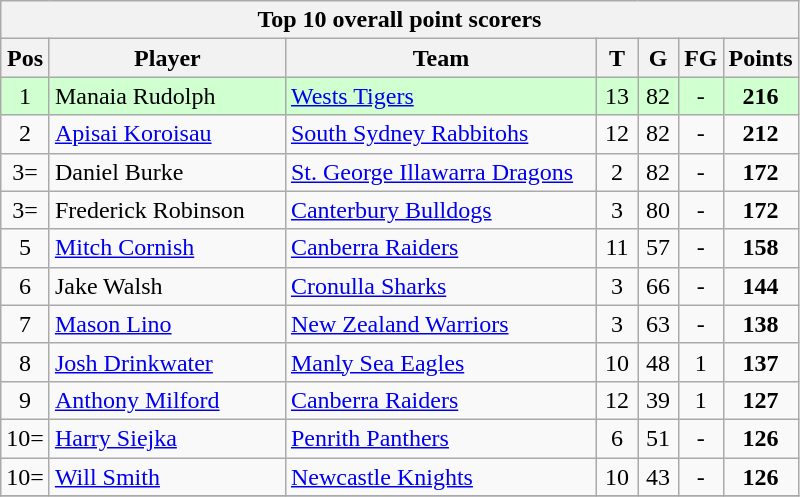<table class="wikitable" style="text-align:center;">
<tr>
<th colspan=7>Top 10 overall point scorers</th>
</tr>
<tr>
<th style="width:20px;">Pos</th>
<th style="width:150px;">Player</th>
<th style="width:200px;">Team</th>
<th style="width:20px;">T</th>
<th style="width:20px;">G</th>
<th style="width:20px;">FG</th>
<th style="width:25px;">Points</th>
</tr>
<tr bgcolor="#d0ffd0">
<td>1</td>
<td style="text-align:left;">Manaia Rudolph</td>
<td style="text-align:left;"> <a href='#'>Wests Tigers</a></td>
<td>13</td>
<td>82</td>
<td>-</td>
<td><strong>216</strong></td>
</tr>
<tr>
<td>2</td>
<td style="text-align:left;"><a href='#'>Apisai Koroisau</a></td>
<td style="text-align:left;"> <a href='#'>South Sydney Rabbitohs</a></td>
<td>12</td>
<td>82</td>
<td>-</td>
<td><strong>212</strong></td>
</tr>
<tr>
<td>3=</td>
<td style="text-align:left;">Daniel Burke</td>
<td style="text-align:left;"> <a href='#'>St. George Illawarra Dragons</a></td>
<td>2</td>
<td>82</td>
<td>-</td>
<td><strong>172</strong></td>
</tr>
<tr>
<td>3=</td>
<td style="text-align:left;">Frederick Robinson</td>
<td style="text-align:left;"> <a href='#'>Canterbury Bulldogs</a></td>
<td>3</td>
<td>80</td>
<td>-</td>
<td><strong>172</strong></td>
</tr>
<tr>
<td>5</td>
<td style="text-align:left;"><a href='#'>Mitch Cornish</a></td>
<td style="text-align:left;"> <a href='#'>Canberra Raiders</a></td>
<td>11</td>
<td>57</td>
<td>-</td>
<td><strong>158</strong></td>
</tr>
<tr>
<td>6</td>
<td style="text-align:left;">Jake Walsh</td>
<td style="text-align:left;"> <a href='#'>Cronulla Sharks</a></td>
<td>3</td>
<td>66</td>
<td>-</td>
<td><strong>144</strong></td>
</tr>
<tr>
<td>7</td>
<td style="text-align:left;"><a href='#'>Mason Lino</a></td>
<td style="text-align:left;"> <a href='#'>New Zealand Warriors</a></td>
<td>3</td>
<td>63</td>
<td>-</td>
<td><strong>138</strong></td>
</tr>
<tr>
<td>8</td>
<td style="text-align:left;"><a href='#'>Josh Drinkwater</a></td>
<td style="text-align:left;"> <a href='#'>Manly Sea Eagles</a></td>
<td>10</td>
<td>48</td>
<td>1</td>
<td><strong>137</strong></td>
</tr>
<tr>
<td>9</td>
<td style="text-align:left;"><a href='#'>Anthony Milford</a></td>
<td style="text-align:left;"> <a href='#'>Canberra Raiders</a></td>
<td>12</td>
<td>39</td>
<td>1</td>
<td><strong>127</strong></td>
</tr>
<tr>
<td>10=</td>
<td style="text-align:left;"><a href='#'>Harry Siejka</a></td>
<td style="text-align:left;"> <a href='#'>Penrith Panthers</a></td>
<td>6</td>
<td>51</td>
<td>-</td>
<td><strong>126</strong></td>
</tr>
<tr>
<td>10=</td>
<td style="text-align:left;"><a href='#'>Will Smith</a></td>
<td style="text-align:left;"> <a href='#'>Newcastle Knights</a></td>
<td>10</td>
<td>43</td>
<td>-</td>
<td><strong>126</strong></td>
</tr>
<tr>
</tr>
</table>
